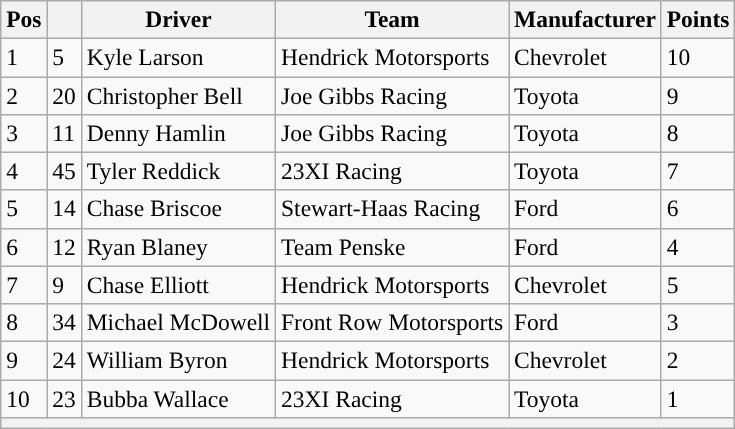<table class="wikitable" style="font-size:98%">
<tr>
<th>Pos</th>
<th></th>
<th>Driver</th>
<th>Team</th>
<th>Manufacturer</th>
<th>Points</th>
</tr>
<tr>
<td>1</td>
<td>5</td>
<td>Kyle Larson</td>
<td>Hendrick Motorsports</td>
<td>Chevrolet</td>
<td>10</td>
</tr>
<tr>
<td>2</td>
<td>20</td>
<td>Christopher Bell</td>
<td>Joe Gibbs Racing</td>
<td>Toyota</td>
<td>9</td>
</tr>
<tr>
<td>3</td>
<td>11</td>
<td>Denny Hamlin</td>
<td>Joe Gibbs Racing</td>
<td>Toyota</td>
<td>8</td>
</tr>
<tr>
<td>4</td>
<td>45</td>
<td>Tyler Reddick</td>
<td>23XI Racing</td>
<td>Toyota</td>
<td>7</td>
</tr>
<tr>
<td>5</td>
<td>14</td>
<td>Chase Briscoe</td>
<td>Stewart-Haas Racing</td>
<td>Ford</td>
<td>6</td>
</tr>
<tr>
<td>6</td>
<td>12</td>
<td>Ryan Blaney</td>
<td>Team Penske</td>
<td>Ford</td>
<td>4</td>
</tr>
<tr>
<td>7</td>
<td>9</td>
<td>Chase Elliott</td>
<td>Hendrick Motorsports</td>
<td>Chevrolet</td>
<td>5</td>
</tr>
<tr>
<td>8</td>
<td>34</td>
<td>Michael McDowell</td>
<td>Front Row Motorsports</td>
<td>Ford</td>
<td>3</td>
</tr>
<tr>
<td>9</td>
<td>24</td>
<td>William Byron</td>
<td>Hendrick Motorsports</td>
<td>Chevrolet</td>
<td>2</td>
</tr>
<tr>
<td>10</td>
<td>23</td>
<td>Bubba Wallace</td>
<td>23XI Racing</td>
<td>Toyota</td>
<td>1</td>
</tr>
<tr>
<th colspan="6"></th>
</tr>
</table>
